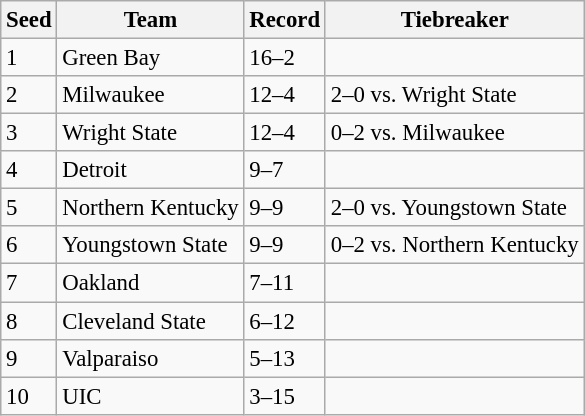<table class="wikitable" style="font-size: 95%">
<tr>
<th>Seed</th>
<th>Team</th>
<th>Record</th>
<th>Tiebreaker</th>
</tr>
<tr>
<td>1</td>
<td>Green Bay</td>
<td>16–2</td>
<td></td>
</tr>
<tr>
<td>2</td>
<td>Milwaukee</td>
<td>12–4</td>
<td>2–0 vs. Wright State</td>
</tr>
<tr>
<td>3</td>
<td>Wright State</td>
<td>12–4</td>
<td>0–2 vs. Milwaukee</td>
</tr>
<tr>
<td>4</td>
<td>Detroit</td>
<td>9–7</td>
<td></td>
</tr>
<tr>
<td>5</td>
<td>Northern Kentucky</td>
<td>9–9</td>
<td>2–0 vs. Youngstown State</td>
</tr>
<tr>
<td>6</td>
<td>Youngstown State</td>
<td>9–9</td>
<td>0–2 vs. Northern Kentucky</td>
</tr>
<tr>
<td>7</td>
<td>Oakland</td>
<td>7–11</td>
<td></td>
</tr>
<tr>
<td>8</td>
<td>Cleveland State</td>
<td>6–12</td>
<td></td>
</tr>
<tr>
<td>9</td>
<td>Valparaiso</td>
<td>5–13</td>
<td></td>
</tr>
<tr>
<td>10</td>
<td>UIC</td>
<td>3–15</td>
<td></td>
</tr>
</table>
